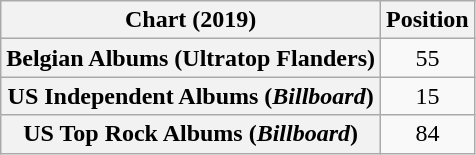<table class="wikitable sortable plainrowheaders" style="text-align:center">
<tr>
<th scope="col">Chart (2019)</th>
<th scope="col">Position</th>
</tr>
<tr>
<th scope="row">Belgian Albums (Ultratop Flanders)</th>
<td>55</td>
</tr>
<tr>
<th scope="row">US Independent Albums (<em>Billboard</em>)</th>
<td>15</td>
</tr>
<tr>
<th scope="row">US Top Rock Albums (<em>Billboard</em>)</th>
<td>84</td>
</tr>
</table>
